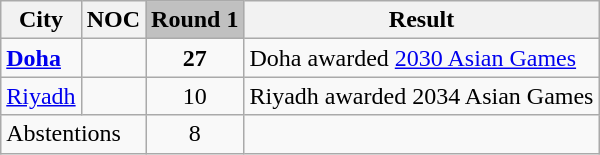<table class="wikitable">
<tr>
<th>City</th>
<th>NOC</th>
<td align=center bgcolor="silver"><strong>Round 1</strong></td>
<th>Result</th>
</tr>
<tr>
<td><strong><a href='#'>Doha</a></strong></td>
<td><strong></strong></td>
<td align=center><strong>27</strong></td>
<td>Doha awarded <a href='#'>2030 Asian Games</a></td>
</tr>
<tr>
<td><a href='#'>Riyadh</a></td>
<td></td>
<td align=center>10</td>
<td>Riyadh awarded 2034 Asian Games</td>
</tr>
<tr>
<td colspan=2>Abstentions</td>
<td align=center>8</td>
<td></td>
</tr>
</table>
